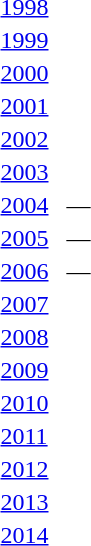<table>
<tr>
<td><a href='#'>1998</a></td>
<td></td>
<td></td>
<td></td>
</tr>
<tr>
<td><a href='#'>1999</a></td>
<td></td>
<td></td>
<td></td>
</tr>
<tr>
<td><a href='#'>2000</a></td>
<td></td>
<td></td>
<td></td>
</tr>
<tr>
<td><a href='#'>2001</a></td>
<td></td>
<td></td>
<td></td>
</tr>
<tr>
<td><a href='#'>2002</a></td>
<td></td>
<td></td>
<td></td>
</tr>
<tr>
<td><a href='#'>2003</a></td>
<td></td>
<td></td>
<td></td>
</tr>
<tr>
<td><a href='#'>2004</a></td>
<td></td>
<td></td>
<td align=center>—</td>
</tr>
<tr>
<td><a href='#'>2005</a></td>
<td></td>
<td></td>
<td align=center>—</td>
</tr>
<tr>
<td><a href='#'>2006</a></td>
<td></td>
<td></td>
<td align=center>—</td>
</tr>
<tr>
<td><a href='#'>2007</a></td>
<td></td>
<td></td>
<td></td>
</tr>
<tr>
<td><a href='#'>2008</a></td>
<td></td>
<td></td>
<td></td>
</tr>
<tr>
<td><a href='#'>2009</a></td>
<td></td>
<td></td>
<td></td>
</tr>
<tr>
<td><a href='#'>2010</a></td>
<td></td>
<td></td>
<td></td>
</tr>
<tr>
<td><a href='#'>2011</a></td>
<td></td>
<td></td>
<td></td>
</tr>
<tr>
<td><a href='#'>2012</a></td>
<td></td>
<td></td>
<td></td>
</tr>
<tr>
<td><a href='#'>2013</a></td>
<td></td>
<td></td>
<td></td>
</tr>
<tr>
<td><a href='#'>2014</a></td>
<td></td>
<td></td>
<td></td>
</tr>
</table>
